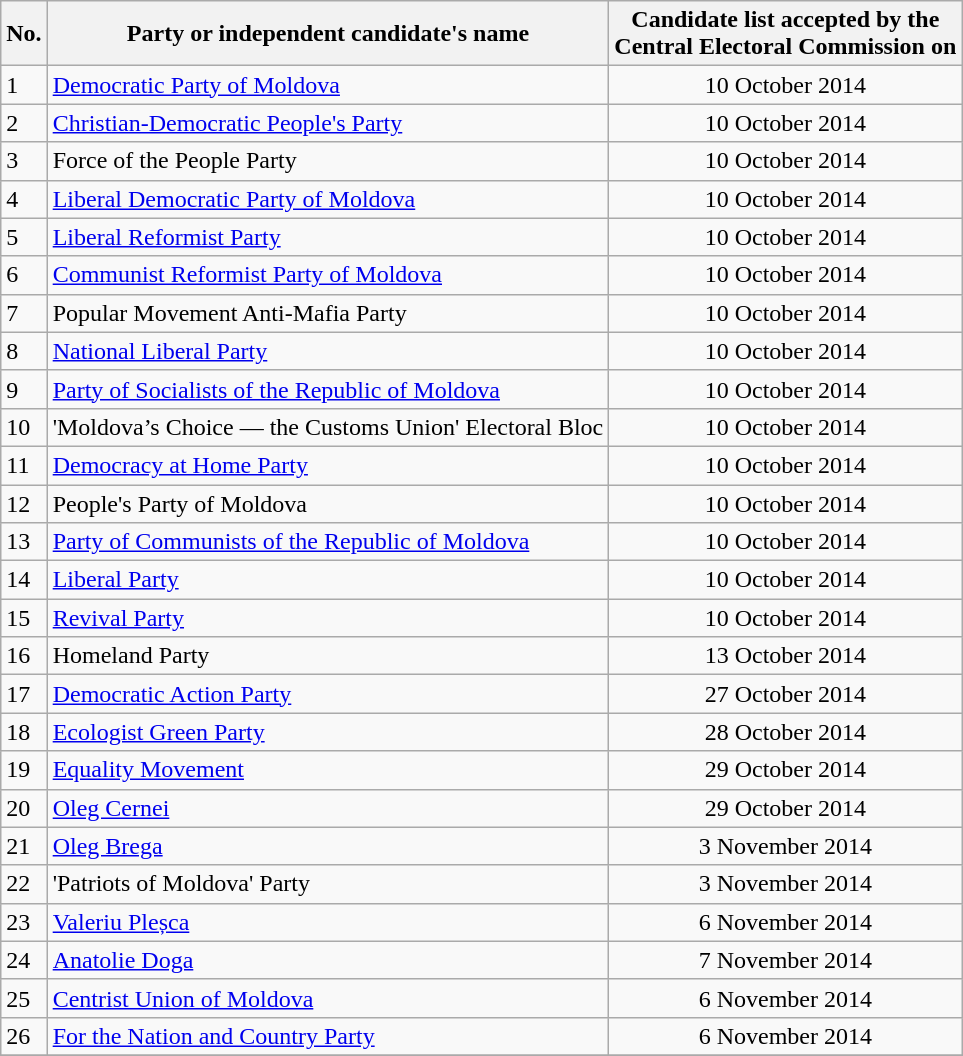<table class=wikitable style="text-align:center">
<tr>
<th>No.</th>
<th>Party or independent candidate's name</th>
<th>Candidate list accepted by the<br>Central Electoral Commission on</th>
</tr>
<tr>
<td align=left>1</td>
<td align=left><a href='#'>Democratic Party of Moldova</a></td>
<td>10 October 2014</td>
</tr>
<tr>
<td align=left>2</td>
<td align=left><a href='#'>Christian-Democratic People's Party</a></td>
<td>10 October 2014</td>
</tr>
<tr>
<td align=left>3</td>
<td align=left>Force of the People Party</td>
<td>10 October 2014</td>
</tr>
<tr>
<td align=left>4</td>
<td align=left><a href='#'>Liberal Democratic Party of Moldova</a></td>
<td>10 October 2014</td>
</tr>
<tr>
<td align=left>5</td>
<td align=left><a href='#'>Liberal Reformist Party</a></td>
<td>10 October 2014</td>
</tr>
<tr>
<td align=left>6</td>
<td align=left><a href='#'>Communist Reformist Party of Moldova</a></td>
<td>10 October 2014</td>
</tr>
<tr>
<td align=left>7</td>
<td align=left>Popular Movement Anti-Mafia Party</td>
<td>10 October 2014</td>
</tr>
<tr>
<td align=left>8</td>
<td align=left><a href='#'>National Liberal Party</a></td>
<td>10 October 2014</td>
</tr>
<tr>
<td align=left>9</td>
<td align=left><a href='#'>Party of Socialists of the Republic of Moldova</a></td>
<td>10 October 2014</td>
</tr>
<tr>
<td align=left>10</td>
<td align=left>'Moldova’s Choice — the Customs Union' Electoral Bloc</td>
<td>10 October 2014</td>
</tr>
<tr>
<td align=left>11</td>
<td align=left><a href='#'>Democracy at Home Party</a></td>
<td>10 October 2014</td>
</tr>
<tr>
<td align=left>12</td>
<td align=left>People's Party of Moldova</td>
<td>10 October 2014</td>
</tr>
<tr>
<td align=left>13</td>
<td align=left><a href='#'>Party of Communists of the Republic of Moldova</a></td>
<td>10 October 2014</td>
</tr>
<tr>
<td align=left>14</td>
<td align=left><a href='#'>Liberal Party</a></td>
<td>10 October 2014</td>
</tr>
<tr>
<td align=left>15</td>
<td align=left><a href='#'>Revival Party</a></td>
<td>10 October 2014</td>
</tr>
<tr>
<td align=left>16</td>
<td align=left>Homeland Party</td>
<td>13 October 2014</td>
</tr>
<tr>
<td align=left>17</td>
<td align=left><a href='#'>Democratic Action Party</a></td>
<td>27 October 2014</td>
</tr>
<tr>
<td align=left>18</td>
<td align=left><a href='#'>Ecologist Green Party</a></td>
<td>28 October 2014</td>
</tr>
<tr>
<td align=left>19</td>
<td align=left><a href='#'>Equality Movement</a></td>
<td>29 October 2014</td>
</tr>
<tr>
<td align=left>20</td>
<td align=left><a href='#'>Oleg Cernei</a></td>
<td>29 October 2014</td>
</tr>
<tr>
<td align=left>21</td>
<td align=left><a href='#'>Oleg Brega</a></td>
<td>3 November 2014</td>
</tr>
<tr>
<td align=left>22</td>
<td align=left>'Patriots of Moldova' Party</td>
<td>3 November 2014</td>
</tr>
<tr>
<td align=left>23</td>
<td align=left><a href='#'>Valeriu Pleșca</a></td>
<td>6 November 2014</td>
</tr>
<tr>
<td align=left>24</td>
<td align=left><a href='#'>Anatolie Doga</a></td>
<td>7 November 2014</td>
</tr>
<tr>
<td align=left>25</td>
<td align=left><a href='#'>Centrist Union of Moldova</a></td>
<td>6 November 2014</td>
</tr>
<tr>
<td align=left>26</td>
<td align=left><a href='#'>For the Nation and Country Party</a></td>
<td>6 November 2014</td>
</tr>
<tr>
</tr>
</table>
